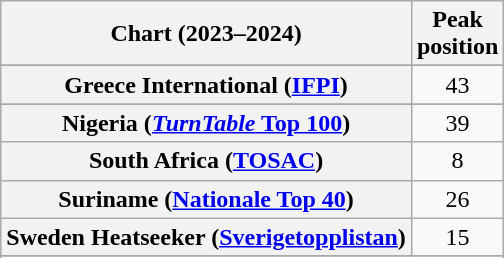<table class="wikitable sortable plainrowheaders" style="text-align:center">
<tr>
<th scope="col">Chart (2023–2024)</th>
<th scope="col">Peak<br>position</th>
</tr>
<tr>
</tr>
<tr>
</tr>
<tr>
</tr>
<tr>
<th scope="row">Greece International (<a href='#'>IFPI</a>)</th>
<td>43</td>
</tr>
<tr>
</tr>
<tr>
</tr>
<tr>
<th scope="row">Nigeria (<a href='#'><em>TurnTable</em> Top 100</a>)</th>
<td>39</td>
</tr>
<tr>
<th scope="row">South Africa (<a href='#'>TOSAC</a>)</th>
<td>8</td>
</tr>
<tr>
<th scope="row">Suriname (<a href='#'>Nationale Top 40</a>)</th>
<td>26</td>
</tr>
<tr>
<th scope="row">Sweden Heatseeker (<a href='#'>Sverigetopplistan</a>)</th>
<td>15</td>
</tr>
<tr>
</tr>
<tr>
</tr>
<tr>
</tr>
<tr>
</tr>
<tr>
</tr>
<tr>
</tr>
</table>
